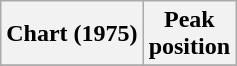<table class="wikitable sortable plainrowheaders" style="text-align:center">
<tr>
<th>Chart (1975)</th>
<th>Peak<br>position</th>
</tr>
<tr>
</tr>
</table>
